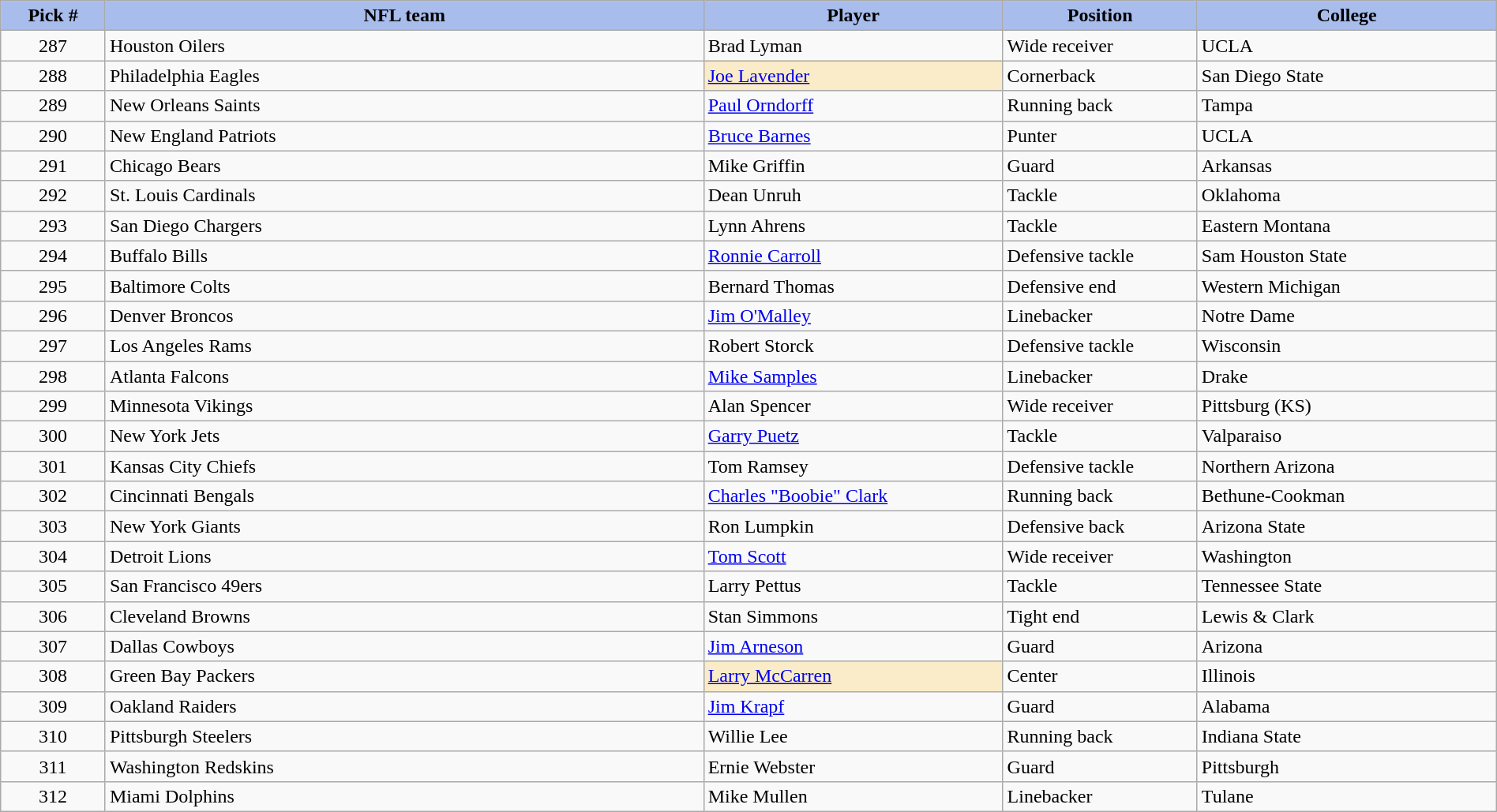<table class="wikitable sortable sortable" style="width: 100%">
<tr>
<th style="background:#a8bdec; width:7%;">Pick #</th>
<th style="width:40%; background:#a8bdec;">NFL team</th>
<th style="width:20%; background:#a8bdec;">Player</th>
<th style="width:13%; background:#a8bdec;">Position</th>
<th style="background:#A8BDEC;">College</th>
</tr>
<tr>
<td align=center>287</td>
<td>Houston Oilers</td>
<td>Brad Lyman</td>
<td>Wide receiver</td>
<td>UCLA</td>
</tr>
<tr>
<td align=center>288</td>
<td>Philadelphia Eagles</td>
<td style="background:#faecc8;"><a href='#'>Joe Lavender</a></td>
<td>Cornerback</td>
<td>San Diego State</td>
</tr>
<tr>
<td align=center>289</td>
<td>New Orleans Saints</td>
<td><a href='#'>Paul Orndorff</a></td>
<td>Running back</td>
<td>Tampa</td>
</tr>
<tr>
<td align=center>290</td>
<td>New England Patriots</td>
<td><a href='#'>Bruce Barnes</a></td>
<td>Punter</td>
<td>UCLA</td>
</tr>
<tr>
<td align=center>291</td>
<td>Chicago Bears</td>
<td>Mike Griffin</td>
<td>Guard</td>
<td>Arkansas</td>
</tr>
<tr>
<td align=center>292</td>
<td>St. Louis Cardinals</td>
<td>Dean Unruh</td>
<td>Tackle</td>
<td>Oklahoma</td>
</tr>
<tr>
<td align=center>293</td>
<td>San Diego Chargers</td>
<td>Lynn Ahrens</td>
<td>Tackle</td>
<td>Eastern Montana</td>
</tr>
<tr>
<td align=center>294</td>
<td>Buffalo Bills</td>
<td><a href='#'>Ronnie Carroll</a></td>
<td>Defensive tackle</td>
<td>Sam Houston State</td>
</tr>
<tr>
<td align=center>295</td>
<td>Baltimore Colts</td>
<td>Bernard Thomas</td>
<td>Defensive end</td>
<td>Western Michigan</td>
</tr>
<tr>
<td align=center>296</td>
<td>Denver Broncos</td>
<td><a href='#'>Jim O'Malley</a></td>
<td>Linebacker</td>
<td>Notre Dame</td>
</tr>
<tr>
<td align=center>297</td>
<td>Los Angeles Rams</td>
<td>Robert Storck</td>
<td>Defensive tackle</td>
<td>Wisconsin</td>
</tr>
<tr>
<td align=center>298</td>
<td>Atlanta Falcons</td>
<td><a href='#'>Mike Samples</a></td>
<td>Linebacker</td>
<td>Drake</td>
</tr>
<tr>
<td align=center>299</td>
<td>Minnesota Vikings</td>
<td>Alan Spencer</td>
<td>Wide receiver</td>
<td>Pittsburg (KS)</td>
</tr>
<tr>
<td align=center>300</td>
<td>New York Jets</td>
<td><a href='#'>Garry Puetz</a></td>
<td>Tackle</td>
<td>Valparaiso</td>
</tr>
<tr>
<td align=center>301</td>
<td>Kansas City Chiefs</td>
<td>Tom Ramsey</td>
<td>Defensive tackle</td>
<td>Northern Arizona</td>
</tr>
<tr>
<td align=center>302</td>
<td>Cincinnati Bengals</td>
<td><a href='#'>Charles "Boobie" Clark</a></td>
<td>Running back</td>
<td>Bethune-Cookman</td>
</tr>
<tr>
<td align=center>303</td>
<td>New York Giants</td>
<td>Ron Lumpkin</td>
<td>Defensive back</td>
<td>Arizona State</td>
</tr>
<tr>
<td align=center>304</td>
<td>Detroit Lions</td>
<td><a href='#'>Tom Scott</a></td>
<td>Wide receiver</td>
<td>Washington</td>
</tr>
<tr>
<td align=center>305</td>
<td>San Francisco 49ers</td>
<td>Larry Pettus</td>
<td>Tackle</td>
<td>Tennessee State</td>
</tr>
<tr>
<td align=center>306</td>
<td>Cleveland Browns</td>
<td>Stan Simmons</td>
<td>Tight end</td>
<td>Lewis & Clark</td>
</tr>
<tr>
<td align=center>307</td>
<td>Dallas Cowboys</td>
<td><a href='#'>Jim Arneson</a></td>
<td>Guard</td>
<td>Arizona</td>
</tr>
<tr>
<td align=center>308</td>
<td>Green Bay Packers</td>
<td style="background:#faecc8;"><a href='#'>Larry McCarren</a></td>
<td>Center</td>
<td>Illinois</td>
</tr>
<tr>
<td align=center>309</td>
<td>Oakland Raiders</td>
<td><a href='#'>Jim Krapf</a></td>
<td>Guard</td>
<td>Alabama</td>
</tr>
<tr>
<td align=center>310</td>
<td>Pittsburgh Steelers</td>
<td>Willie Lee</td>
<td>Running back</td>
<td>Indiana State</td>
</tr>
<tr>
<td align=center>311</td>
<td>Washington Redskins</td>
<td>Ernie Webster</td>
<td>Guard</td>
<td>Pittsburgh</td>
</tr>
<tr>
<td align=center>312</td>
<td>Miami Dolphins</td>
<td>Mike Mullen</td>
<td>Linebacker</td>
<td>Tulane</td>
</tr>
</table>
